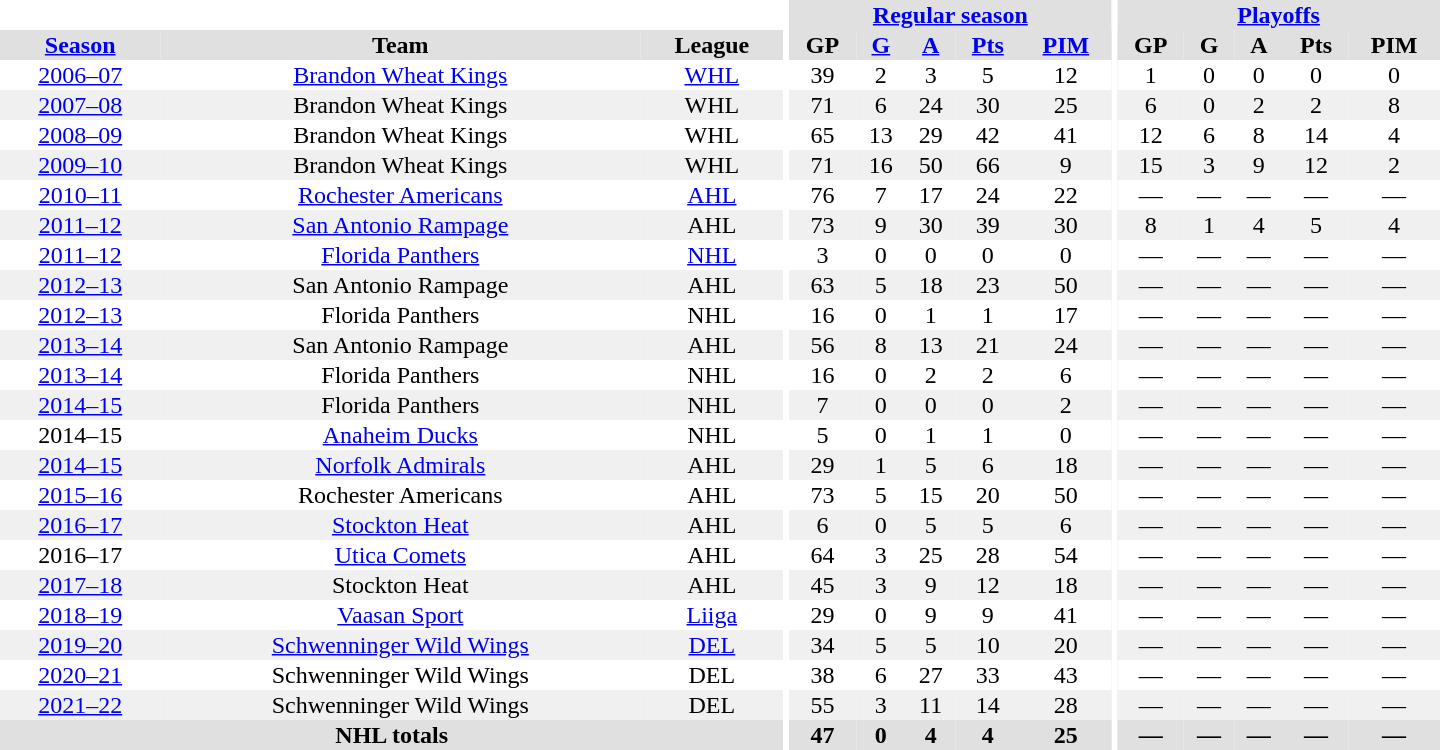<table border="0" cellpadding="1" cellspacing="0" style="text-align:center; width:60em">
<tr bgcolor="#e0e0e0">
<th colspan="3" bgcolor="#ffffff"></th>
<th rowspan="99" bgcolor="#ffffff"></th>
<th colspan="5"><a href='#'>Regular season</a></th>
<th rowspan="99" bgcolor="#ffffff"></th>
<th colspan="5"><a href='#'>Playoffs</a></th>
</tr>
<tr bgcolor="#e0e0e0">
<th><a href='#'>Season</a></th>
<th>Team</th>
<th>League</th>
<th>GP</th>
<th><a href='#'>G</a></th>
<th><a href='#'>A</a></th>
<th><a href='#'>Pts</a></th>
<th><a href='#'>PIM</a></th>
<th>GP</th>
<th>G</th>
<th>A</th>
<th>Pts</th>
<th>PIM</th>
</tr>
<tr ALIGN="center">
<td><a href='#'>2006–07</a></td>
<td><a href='#'>Brandon Wheat Kings</a></td>
<td><a href='#'>WHL</a></td>
<td>39</td>
<td>2</td>
<td>3</td>
<td>5</td>
<td>12</td>
<td>1</td>
<td>0</td>
<td>0</td>
<td>0</td>
<td>0</td>
</tr>
<tr ALIGN="center" bgcolor="#f0f0f0">
<td><a href='#'>2007–08</a></td>
<td>Brandon Wheat Kings</td>
<td>WHL</td>
<td>71</td>
<td>6</td>
<td>24</td>
<td>30</td>
<td>25</td>
<td>6</td>
<td>0</td>
<td>2</td>
<td>2</td>
<td>8</td>
</tr>
<tr ALIGN="center">
<td><a href='#'>2008–09</a></td>
<td>Brandon Wheat Kings</td>
<td>WHL</td>
<td>65</td>
<td>13</td>
<td>29</td>
<td>42</td>
<td>41</td>
<td>12</td>
<td>6</td>
<td>8</td>
<td>14</td>
<td>4</td>
</tr>
<tr ALIGN="center" bgcolor="#f0f0f0">
<td><a href='#'>2009–10</a></td>
<td>Brandon Wheat Kings</td>
<td>WHL</td>
<td>71</td>
<td>16</td>
<td>50</td>
<td>66</td>
<td>9</td>
<td>15</td>
<td>3</td>
<td>9</td>
<td>12</td>
<td>2</td>
</tr>
<tr ALIGN="center">
<td><a href='#'>2010–11</a></td>
<td><a href='#'>Rochester Americans</a></td>
<td><a href='#'>AHL</a></td>
<td>76</td>
<td>7</td>
<td>17</td>
<td>24</td>
<td>22</td>
<td>—</td>
<td>—</td>
<td>—</td>
<td>—</td>
<td>—</td>
</tr>
<tr ALIGN="center" bgcolor="#f0f0f0">
<td><a href='#'>2011–12</a></td>
<td><a href='#'>San Antonio Rampage</a></td>
<td>AHL</td>
<td>73</td>
<td>9</td>
<td>30</td>
<td>39</td>
<td>30</td>
<td>8</td>
<td>1</td>
<td>4</td>
<td>5</td>
<td>4</td>
</tr>
<tr ALIGN="center">
<td><a href='#'>2011–12</a></td>
<td><a href='#'>Florida Panthers</a></td>
<td><a href='#'>NHL</a></td>
<td>3</td>
<td>0</td>
<td>0</td>
<td>0</td>
<td>0</td>
<td>—</td>
<td>—</td>
<td>—</td>
<td>—</td>
<td>—</td>
</tr>
<tr ALIGN="center" bgcolor="#f0f0f0">
<td><a href='#'>2012–13</a></td>
<td>San Antonio Rampage</td>
<td>AHL</td>
<td>63</td>
<td>5</td>
<td>18</td>
<td>23</td>
<td>50</td>
<td>—</td>
<td>—</td>
<td>—</td>
<td>—</td>
<td>—</td>
</tr>
<tr ALIGN="center">
<td><a href='#'>2012–13</a></td>
<td>Florida Panthers</td>
<td>NHL</td>
<td>16</td>
<td>0</td>
<td>1</td>
<td>1</td>
<td>17</td>
<td>—</td>
<td>—</td>
<td>—</td>
<td>—</td>
<td>—</td>
</tr>
<tr ALIGN="center" bgcolor="#f0f0f0">
<td><a href='#'>2013–14</a></td>
<td>San Antonio Rampage</td>
<td>AHL</td>
<td>56</td>
<td>8</td>
<td>13</td>
<td>21</td>
<td>24</td>
<td>—</td>
<td>—</td>
<td>—</td>
<td>—</td>
<td>—</td>
</tr>
<tr ALIGN="center">
<td><a href='#'>2013–14</a></td>
<td>Florida Panthers</td>
<td>NHL</td>
<td>16</td>
<td>0</td>
<td>2</td>
<td>2</td>
<td>6</td>
<td>—</td>
<td>—</td>
<td>—</td>
<td>—</td>
<td>—</td>
</tr>
<tr ALIGN="center" bgcolor="#f0f0f0">
<td><a href='#'>2014–15</a></td>
<td>Florida Panthers</td>
<td>NHL</td>
<td>7</td>
<td>0</td>
<td>0</td>
<td>0</td>
<td>2</td>
<td>—</td>
<td>—</td>
<td>—</td>
<td>—</td>
<td>—</td>
</tr>
<tr ALIGN="center">
<td>2014–15</td>
<td><a href='#'>Anaheim Ducks</a></td>
<td>NHL</td>
<td>5</td>
<td>0</td>
<td>1</td>
<td>1</td>
<td>0</td>
<td>—</td>
<td>—</td>
<td>—</td>
<td>—</td>
<td>—</td>
</tr>
<tr ALIGN="center" bgcolor="#f0f0f0">
<td><a href='#'>2014–15</a></td>
<td><a href='#'>Norfolk Admirals</a></td>
<td>AHL</td>
<td>29</td>
<td>1</td>
<td>5</td>
<td>6</td>
<td>18</td>
<td>—</td>
<td>—</td>
<td>—</td>
<td>—</td>
<td>—</td>
</tr>
<tr ALIGN="center">
<td><a href='#'>2015–16</a></td>
<td>Rochester Americans</td>
<td>AHL</td>
<td>73</td>
<td>5</td>
<td>15</td>
<td>20</td>
<td>50</td>
<td>—</td>
<td>—</td>
<td>—</td>
<td>—</td>
<td>—</td>
</tr>
<tr ALIGN="center" bgcolor="#f0f0f0">
<td><a href='#'>2016–17</a></td>
<td><a href='#'>Stockton Heat</a></td>
<td>AHL</td>
<td>6</td>
<td>0</td>
<td>5</td>
<td>5</td>
<td>6</td>
<td>—</td>
<td>—</td>
<td>—</td>
<td>—</td>
<td>—</td>
</tr>
<tr ALIGN="center">
<td>2016–17</td>
<td><a href='#'>Utica Comets</a></td>
<td>AHL</td>
<td>64</td>
<td>3</td>
<td>25</td>
<td>28</td>
<td>54</td>
<td>—</td>
<td>—</td>
<td>—</td>
<td>—</td>
<td>—</td>
</tr>
<tr ALIGN="center" bgcolor="#f0f0f0">
<td><a href='#'>2017–18</a></td>
<td>Stockton Heat</td>
<td>AHL</td>
<td>45</td>
<td>3</td>
<td>9</td>
<td>12</td>
<td>18</td>
<td>—</td>
<td>—</td>
<td>—</td>
<td>—</td>
<td>—</td>
</tr>
<tr ALIGN="center">
<td><a href='#'>2018–19</a></td>
<td><a href='#'>Vaasan Sport</a></td>
<td><a href='#'>Liiga</a></td>
<td>29</td>
<td>0</td>
<td>9</td>
<td>9</td>
<td>41</td>
<td>—</td>
<td>—</td>
<td>—</td>
<td>—</td>
<td>—</td>
</tr>
<tr ALIGN="center" bgcolor="#f0f0f0">
<td><a href='#'>2019–20</a></td>
<td><a href='#'>Schwenninger Wild Wings</a></td>
<td><a href='#'>DEL</a></td>
<td>34</td>
<td>5</td>
<td>5</td>
<td>10</td>
<td>20</td>
<td>—</td>
<td>—</td>
<td>—</td>
<td>—</td>
<td>—</td>
</tr>
<tr ALIGN="center">
<td><a href='#'>2020–21</a></td>
<td>Schwenninger Wild Wings</td>
<td>DEL</td>
<td>38</td>
<td>6</td>
<td>27</td>
<td>33</td>
<td>43</td>
<td>—</td>
<td>—</td>
<td>—</td>
<td>—</td>
<td>—</td>
</tr>
<tr ALIGN="center" bgcolor="#f0f0f0">
<td><a href='#'>2021–22</a></td>
<td>Schwenninger Wild Wings</td>
<td>DEL</td>
<td>55</td>
<td>3</td>
<td>11</td>
<td>14</td>
<td>28</td>
<td>—</td>
<td>—</td>
<td>—</td>
<td>—</td>
<td>—</td>
</tr>
<tr bgcolor="#e0e0e0">
<th colspan="3">NHL totals</th>
<th>47</th>
<th>0</th>
<th>4</th>
<th>4</th>
<th>25</th>
<th>—</th>
<th>—</th>
<th>—</th>
<th>—</th>
<th>—</th>
</tr>
</table>
